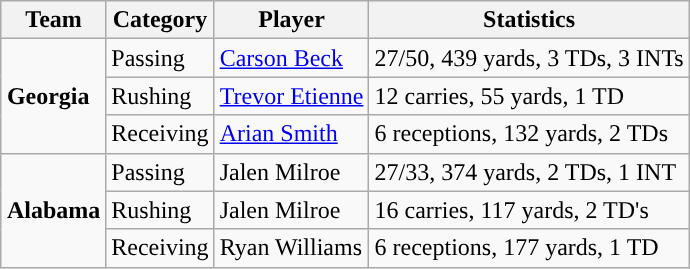<table class="wikitable" style="float: right;">
<tr>
<th>Team</th>
<th>Category</th>
<th>Player</th>
<th>Statistics</th>
</tr>
<tr>
<td rowspan=3><strong>Georgia</strong></td>
<td>Passing</td>
<td><a href='#'>Carson Beck</a></td>
<td>27/50, 439 yards, 3 TDs, 3 INTs</td>
</tr>
<tr>
<td>Rushing</td>
<td><a href='#'>Trevor Etienne</a></td>
<td>12 carries, 55 yards, 1 TD</td>
</tr>
<tr>
<td>Receiving</td>
<td><a href='#'>Arian Smith</a></td>
<td>6 receptions, 132 yards, 2 TDs</td>
</tr>
<tr>
<td rowspan=3><strong>Alabama</strong></td>
<td>Passing</td>
<td>Jalen Milroe</td>
<td>27/33, 374 yards, 2 TDs, 1 INT</td>
</tr>
<tr>
<td>Rushing</td>
<td>Jalen Milroe</td>
<td>16 carries, 117 yards, 2 TD's</td>
</tr>
<tr>
<td>Receiving</td>
<td>Ryan Williams</td>
<td>6 receptions, 177 yards, 1 TD</td>
</tr>
</table>
